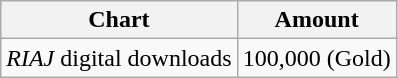<table class="wikitable">
<tr>
<th>Chart</th>
<th>Amount</th>
</tr>
<tr>
<td><em>RIAJ</em> digital downloads</td>
<td align="center">100,000 (Gold)</td>
</tr>
</table>
